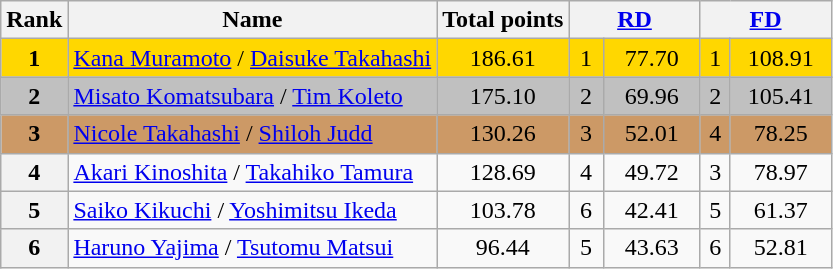<table class="wikitable sortable">
<tr>
<th>Rank</th>
<th>Name</th>
<th>Total points</th>
<th colspan="2" width="80px"><a href='#'>RD</a></th>
<th colspan="2" width="80px"><a href='#'>FD</a></th>
</tr>
<tr bgcolor="gold">
<td align="center"><strong>1</strong></td>
<td><a href='#'>Kana Muramoto</a> / <a href='#'>Daisuke Takahashi</a></td>
<td align="center">186.61</td>
<td align="center">1</td>
<td align="center">77.70</td>
<td align="center">1</td>
<td align="center">108.91</td>
</tr>
<tr bgcolor="silver">
<td align="center"><strong>2</strong></td>
<td><a href='#'>Misato Komatsubara</a> / <a href='#'>Tim Koleto</a></td>
<td align="center">175.10</td>
<td align="center">2</td>
<td align="center">69.96</td>
<td align="center">2</td>
<td align="center">105.41</td>
</tr>
<tr bgcolor="cc9966">
<td align="center"><strong>3</strong></td>
<td><a href='#'>Nicole Takahashi</a> / <a href='#'>Shiloh Judd</a></td>
<td align="center">130.26</td>
<td align="center">3</td>
<td align="center">52.01</td>
<td align="center">4</td>
<td align="center">78.25</td>
</tr>
<tr>
<th>4</th>
<td><a href='#'>Akari Kinoshita</a> / <a href='#'>Takahiko Tamura</a></td>
<td align="center">128.69</td>
<td align="center">4</td>
<td align="center">49.72</td>
<td align="center">3</td>
<td align="center">78.97</td>
</tr>
<tr>
<th>5</th>
<td><a href='#'>Saiko Kikuchi</a> / <a href='#'>Yoshimitsu Ikeda</a></td>
<td align="center">103.78</td>
<td align="center">6</td>
<td align="center">42.41</td>
<td align="center">5</td>
<td align="center">61.37</td>
</tr>
<tr>
<th>6</th>
<td><a href='#'>Haruno Yajima</a> / <a href='#'>Tsutomu Matsui</a></td>
<td align="center">96.44</td>
<td align="center">5</td>
<td align="center">43.63</td>
<td align="center">6</td>
<td align="center">52.81</td>
</tr>
</table>
